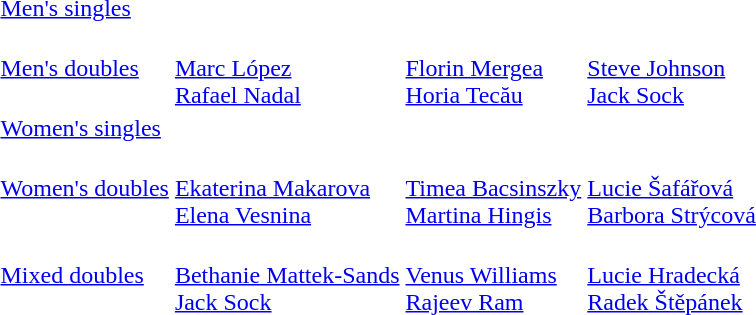<table>
<tr>
<td><a href='#'>Men's singles</a></td>
<td></td>
<td></td>
<td></td>
</tr>
<tr>
<td><a href='#'>Men's doubles</a></td>
<td><br><a href='#'>Marc López</a> <br> <a href='#'>Rafael Nadal</a></td>
<td><br><a href='#'>Florin Mergea</a> <br> <a href='#'>Horia Tecău</a></td>
<td><br><a href='#'>Steve Johnson</a> <br> <a href='#'>Jack Sock</a></td>
</tr>
<tr>
<td><a href='#'>Women's singles</a></td>
<td></td>
<td></td>
<td></td>
</tr>
<tr>
<td><a href='#'>Women's doubles</a></td>
<td><br><a href='#'>Ekaterina Makarova</a><br><a href='#'>Elena Vesnina</a></td>
<td><br><a href='#'>Timea Bacsinszky</a><br> <a href='#'>Martina Hingis</a></td>
<td><br><a href='#'>Lucie Šafářová</a><br> <a href='#'>Barbora Strýcová</a></td>
</tr>
<tr>
<td><a href='#'>Mixed doubles</a></td>
<td><br><a href='#'>Bethanie Mattek-Sands</a><br><a href='#'>Jack Sock</a></td>
<td><br><a href='#'>Venus Williams</a><br> <a href='#'>Rajeev Ram</a></td>
<td><br><a href='#'>Lucie Hradecká</a><br> <a href='#'>Radek Štěpánek</a></td>
</tr>
</table>
